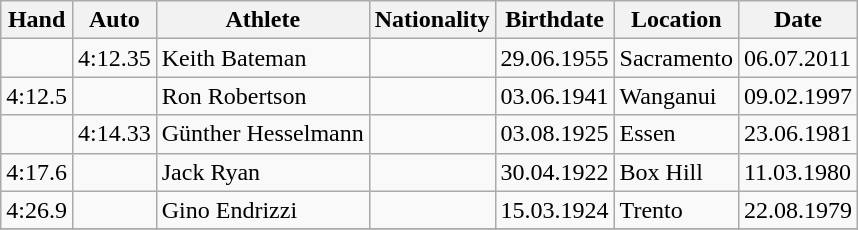<table class="wikitable">
<tr>
<th>Hand</th>
<th>Auto</th>
<th>Athlete</th>
<th>Nationality</th>
<th>Birthdate</th>
<th>Location</th>
<th>Date</th>
</tr>
<tr>
<td></td>
<td>4:12.35</td>
<td>Keith Bateman</td>
<td></td>
<td>29.06.1955</td>
<td>Sacramento</td>
<td>06.07.2011</td>
</tr>
<tr>
<td>4:12.5</td>
<td></td>
<td>Ron Robertson</td>
<td></td>
<td>03.06.1941</td>
<td>Wanganui</td>
<td>09.02.1997</td>
</tr>
<tr>
<td></td>
<td>4:14.33</td>
<td>Günther Hesselmann</td>
<td></td>
<td>03.08.1925</td>
<td>Essen</td>
<td>23.06.1981</td>
</tr>
<tr>
<td>4:17.6</td>
<td></td>
<td>Jack Ryan</td>
<td></td>
<td>30.04.1922</td>
<td>Box Hill</td>
<td>11.03.1980</td>
</tr>
<tr>
<td>4:26.9</td>
<td></td>
<td>Gino Endrizzi</td>
<td></td>
<td>15.03.1924</td>
<td>Trento</td>
<td>22.08.1979</td>
</tr>
<tr>
</tr>
</table>
